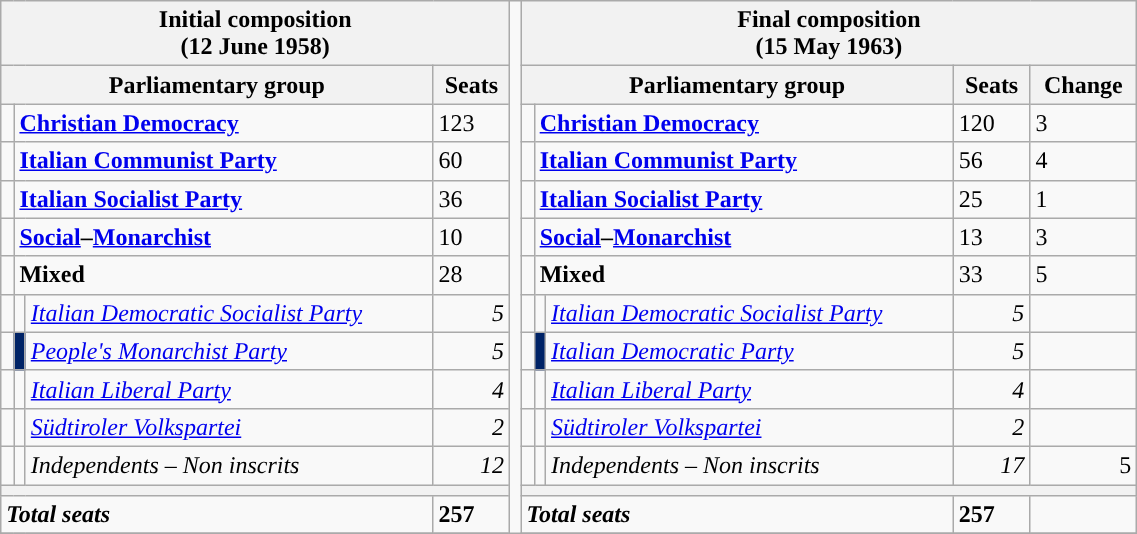<table class="wikitable" style="width : 60%;">
<tr>
<th colspan="4">Initial composition<br>(12 June 1958)</th>
<td rowspan="30" style="width : 1%;"></td>
<th colspan="5">Final composition<br>(15 May 1963)</th>
</tr>
<tr>
<th colspan="3">Parliamentary group</th>
<th>Seats</th>
<th colspan="3">Parliamentary group</th>
<th>Seats</th>
<th>Change</th>
</tr>
<tr>
<td></td>
<td colspan = "2"><strong><a href='#'>Christian Democracy</a></strong></td>
<td>123</td>
<td></td>
<td colspan = "2"><strong><a href='#'>Christian Democracy</a></strong></td>
<td>120</td>
<td> 3</td>
</tr>
<tr>
<td></td>
<td colspan = "2"><strong><a href='#'>Italian Communist Party</a></strong></td>
<td>60</td>
<td></td>
<td colspan = "2"><strong><a href='#'>Italian Communist Party</a></strong></td>
<td>56</td>
<td> 4</td>
</tr>
<tr>
<td></td>
<td colspan = "2"><strong><a href='#'>Italian Socialist Party</a></strong></td>
<td>36</td>
<td></td>
<td colspan = "2"><strong><a href='#'>Italian Socialist Party</a></strong></td>
<td>25</td>
<td> 1</td>
</tr>
<tr>
<td></td>
<td colspan = "2"><strong><a href='#'>Social</a>–<a href='#'>Monarchist</a></strong></td>
<td>10</td>
<td></td>
<td colspan = "2"><strong><a href='#'>Social</a>–<a href='#'>Monarchist</a></strong></td>
<td>13</td>
<td> 3</td>
</tr>
<tr>
<td></td>
<td colspan = "2"><strong>Mixed</strong></td>
<td>28</td>
<td></td>
<td colspan = "2"><strong>Mixed</strong></td>
<td>33</td>
<td> 5</td>
</tr>
<tr>
<td></td>
<td></td>
<td><em><a href='#'>Italian Democratic Socialist Party</a></em></td>
<td align="right"><em>5</em></td>
<td></td>
<td></td>
<td><em><a href='#'>Italian Democratic Socialist Party</a></em></td>
<td align="right"><em>5</em></td>
<td align="right"></td>
</tr>
<tr>
<td></td>
<td bgcolor="#002366" width=1%></td>
<td><em><a href='#'>People's Monarchist Party</a></em></td>
<td align="right"><em>5</em></td>
<td></td>
<td bgcolor="#002366" width=1%></td>
<td><em><a href='#'>Italian Democratic Party</a></em></td>
<td align="right"><em>5</em></td>
<td align="right"></td>
</tr>
<tr>
<td></td>
<td></td>
<td><em><a href='#'>Italian Liberal Party</a></em></td>
<td align="right"><em>4</em></td>
<td></td>
<td></td>
<td><em><a href='#'>Italian Liberal Party</a></em></td>
<td align="right"><em>4</em></td>
<td align="right"></td>
</tr>
<tr>
<td></td>
<td></td>
<td><em><a href='#'>Südtiroler Volkspartei</a></em></td>
<td align="right"><em>2</em></td>
<td></td>
<td></td>
<td><em><a href='#'>Südtiroler Volkspartei</a></em></td>
<td align="right"><em>2</em></td>
<td align="right"></td>
</tr>
<tr>
<td></td>
<td></td>
<td><em>Independents – Non inscrits</em></td>
<td align="right"><em>12</em></td>
<td></td>
<td></td>
<td><em>Independents – Non inscrits</em></td>
<td align="right"><em>17</em></td>
<td align="right"> 5</td>
</tr>
<tr>
<th colspan="4"></th>
<th colspan="5"></th>
</tr>
<tr>
<td colspan="3"><strong><em>Total seats</em></strong></td>
<td><strong>257</strong></td>
<td colspan="3"><strong><em>Total seats</em></strong></td>
<td><strong>257</strong></td>
<td></td>
</tr>
<tr>
</tr>
</table>
